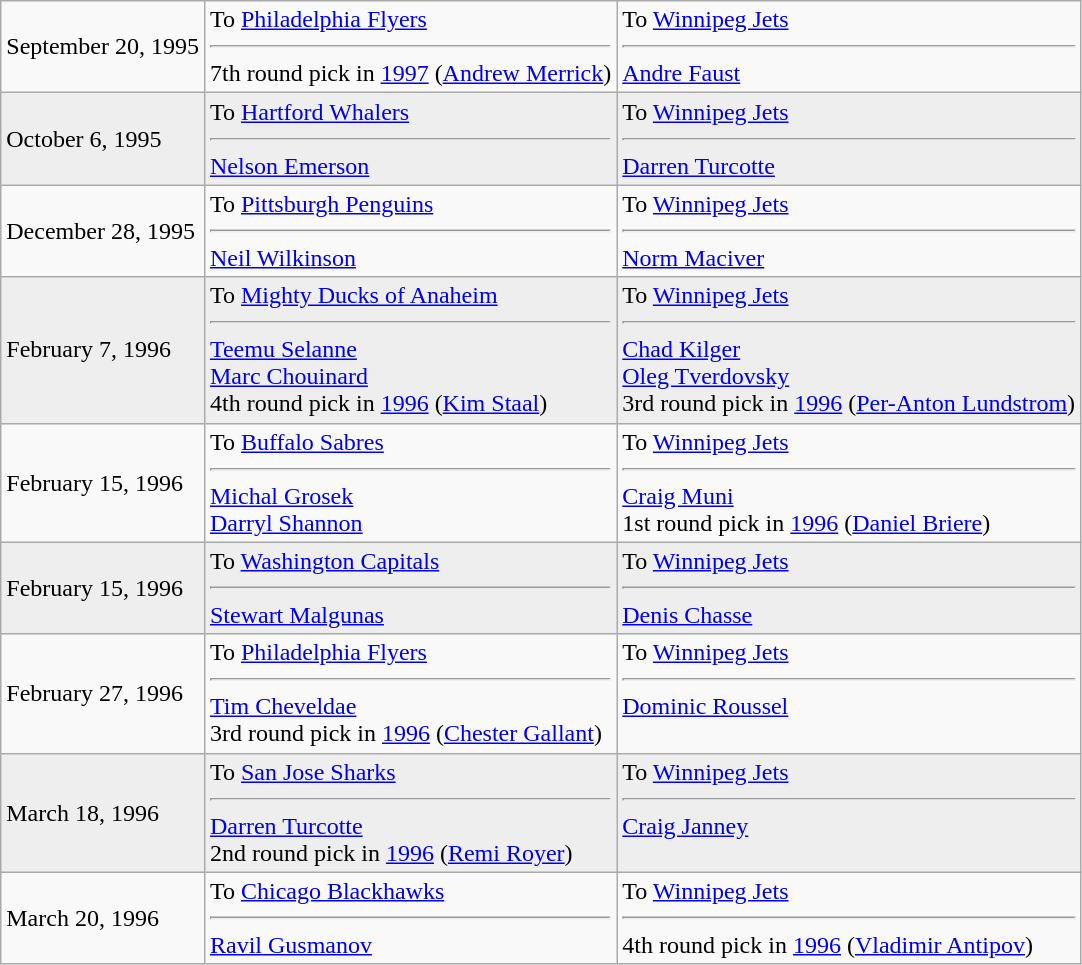<table class="wikitable">
<tr>
<td>September 20, 1995</td>
<td valign="top">To <a href='#'>Philadelphia Flyers</a><hr>7th round pick in <a href='#'>1997</a> (<a href='#'>Andrew Merrick</a>)</td>
<td valign="top">To <a href='#'>Winnipeg Jets</a><hr><a href='#'>Andre Faust</a></td>
</tr>
<tr style="background:#eee;">
<td>October 6, 1995</td>
<td valign="top">To <a href='#'>Hartford Whalers</a><hr><a href='#'>Nelson Emerson</a></td>
<td valign="top">To <a href='#'>Winnipeg Jets</a><hr><a href='#'>Darren Turcotte</a></td>
</tr>
<tr>
<td>December 28, 1995</td>
<td valign="top">To <a href='#'>Pittsburgh Penguins</a><hr><a href='#'>Neil Wilkinson</a></td>
<td valign="top">To <a href='#'>Winnipeg Jets</a><hr><a href='#'>Norm Maciver</a></td>
</tr>
<tr style="background:#eee;">
<td>February 7, 1996</td>
<td valign="top">To <a href='#'>Mighty Ducks of Anaheim</a><hr><a href='#'>Teemu Selanne</a> <br> <a href='#'>Marc Chouinard</a> <br> 4th round pick in <a href='#'>1996</a> (<a href='#'>Kim Staal</a>)</td>
<td valign="top">To <a href='#'>Winnipeg Jets</a><hr><a href='#'>Chad Kilger</a> <br> <a href='#'>Oleg Tverdovsky</a> <br> 3rd round pick in <a href='#'>1996</a> (<a href='#'>Per-Anton Lundstrom</a>)</td>
</tr>
<tr>
<td>February 15, 1996</td>
<td valign="top">To <a href='#'>Buffalo Sabres</a><hr><a href='#'>Michal Grosek</a> <br> <a href='#'>Darryl Shannon</a></td>
<td valign="top">To <a href='#'>Winnipeg Jets</a><hr><a href='#'>Craig Muni</a> <br> 1st round pick in <a href='#'>1996</a> (<a href='#'>Daniel Briere</a>)</td>
</tr>
<tr style="background:#eee;">
<td>February 15, 1996</td>
<td valign="top">To <a href='#'>Washington Capitals</a><hr><a href='#'>Stewart Malgunas</a></td>
<td valign="top">To <a href='#'>Winnipeg Jets</a><hr><a href='#'>Denis Chasse</a></td>
</tr>
<tr>
<td>February 27, 1996</td>
<td valign="top">To <a href='#'>Philadelphia Flyers</a><hr><a href='#'>Tim Cheveldae</a> <br> 3rd round pick in <a href='#'>1996</a> (<a href='#'>Chester Gallant</a>)</td>
<td valign="top">To <a href='#'>Winnipeg Jets</a><hr><a href='#'>Dominic Roussel</a></td>
</tr>
<tr style="background:#eee;">
<td>March 18, 1996</td>
<td valign="top">To <a href='#'>San Jose Sharks</a><hr><a href='#'>Darren Turcotte</a> <br> 2nd round pick in <a href='#'>1996</a> (<a href='#'>Remi Royer</a>)</td>
<td valign="top">To <a href='#'>Winnipeg Jets</a><hr><a href='#'>Craig Janney</a></td>
</tr>
<tr>
<td>March 20, 1996</td>
<td valign="top">To <a href='#'>Chicago Blackhawks</a><hr><a href='#'>Ravil Gusmanov</a></td>
<td valign="top">To <a href='#'>Winnipeg Jets</a><hr>4th round pick in <a href='#'>1996</a> (<a href='#'>Vladimir Antipov</a>)</td>
</tr>
</table>
